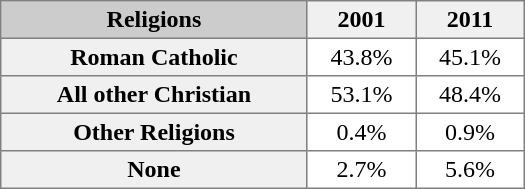<table border="1" cellpadding="3" cellspacing="0"  style="width:350px; border-collapse:collapse;">
<tr>
<th style="background:#ccc;">Religions</th>
<th style="background:#f0f0f0;">2001</th>
<th style="background:#f0f0f0;">2011</th>
</tr>
<tr>
<th style="background:#f0f0f0;">Roman Catholic</th>
<td style="text-align:center;">43.8%</td>
<td style="text-align:center;">45.1%</td>
</tr>
<tr>
<th style="background:#f0f0f0;">All other Christian</th>
<td style="text-align:center;">53.1%</td>
<td style="text-align:center;">48.4%</td>
</tr>
<tr>
<th style="background:#f0f0f0;">Other Religions</th>
<td style="text-align:center;">0.4%</td>
<td style="text-align:center;">0.9%</td>
</tr>
<tr>
<th style="background:#f0f0f0;">None</th>
<td style="text-align:center;">2.7%</td>
<td style="text-align:center;">5.6%</td>
</tr>
</table>
